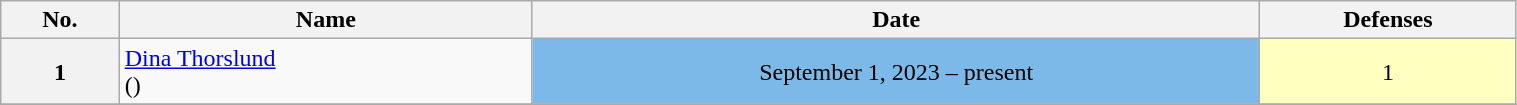<table class="wikitable sortable" style="width:80%;">
<tr>
<th>No.</th>
<th>Name</th>
<th>Date</th>
<th>Defenses</th>
</tr>
<tr align=center>
<th>1</th>
<td align=left> <a href='#'>Dina Thorslund</a><br>()</td>
<td style="background:#7CB9E8;">September 1, 2023 – present</td>
<td style="background:#ffffbf;">1</td>
</tr>
<tr>
</tr>
</table>
